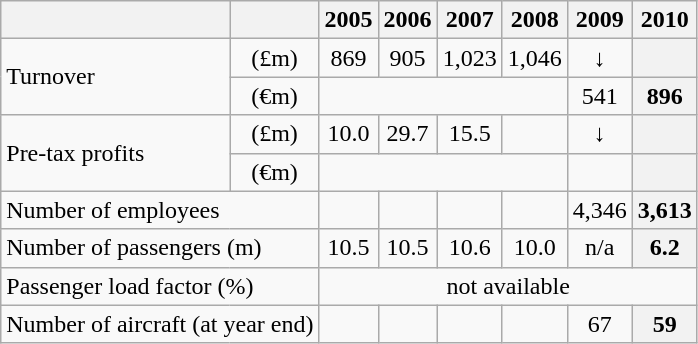<table class="wikitable" style="text-align: center;">
<tr>
<th></th>
<th></th>
<th>2005</th>
<th>2006</th>
<th>2007</th>
<th>2008</th>
<th>2009</th>
<th>2010</th>
</tr>
<tr>
<td rowspan=2 style="text-align: left">Turnover</td>
<td>(£m)</td>
<td>869</td>
<td>905</td>
<td>1,023</td>
<td>1,046</td>
<td>↓</td>
<th></th>
</tr>
<tr>
<td>(€m)</td>
<td colspan="4"></td>
<td>541</td>
<th>896</th>
</tr>
<tr>
<td rowspan=2 style="text-align: left">Pre-tax profits</td>
<td>(£m)</td>
<td>10.0</td>
<td>29.7</td>
<td>15.5</td>
<td></td>
<td>↓</td>
<th></th>
</tr>
<tr>
<td>(€m)</td>
<td colspan="4"></td>
<td></td>
<th></th>
</tr>
<tr>
<td colspan=2 style="text-align: left">Number of employees</td>
<td></td>
<td></td>
<td></td>
<td></td>
<td>4,346</td>
<th>3,613</th>
</tr>
<tr>
<td colspan=2 style="text-align: left">Number of passengers (m)</td>
<td>10.5</td>
<td>10.5</td>
<td>10.6</td>
<td>10.0</td>
<td>n/a</td>
<th>6.2</th>
</tr>
<tr>
<td colspan=2 style="text-align: left">Passenger load factor (%)</td>
<td colspan="6">not available</td>
</tr>
<tr>
<td colspan=2 style="text-align: left">Number of aircraft (at year end)</td>
<td></td>
<td></td>
<td></td>
<td></td>
<td>67</td>
<th>59</th>
</tr>
</table>
